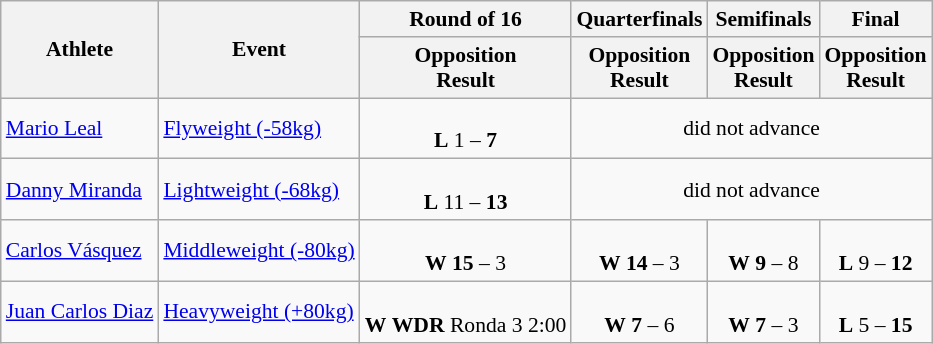<table class="wikitable" style="font-size:90%">
<tr>
<th rowspan=2>Athlete</th>
<th rowspan=2>Event</th>
<th>Round of 16</th>
<th>Quarterfinals</th>
<th>Semifinals</th>
<th>Final</th>
</tr>
<tr>
<th>Opposition<br>Result</th>
<th>Opposition<br>Result</th>
<th>Opposition<br>Result</th>
<th>Opposition<br>Result</th>
</tr>
<tr>
<td><a href='#'>Mario Leal</a></td>
<td><a href='#'>Flyweight (-58kg)</a></td>
<td align=center><br><strong>L</strong> 1 – <strong>7</strong></td>
<td style="text-align:center;" colspan="7">did not advance</td>
</tr>
<tr>
<td><a href='#'>Danny Miranda</a></td>
<td><a href='#'>Lightweight (-68kg)</a></td>
<td align=center><br><strong>L</strong> 11 – <strong>13</strong></td>
<td style="text-align:center;" colspan="7">did not advance</td>
</tr>
<tr>
<td><a href='#'>Carlos Vásquez</a></td>
<td><a href='#'>Middleweight (-80kg)</a></td>
<td align=center><br><strong>W</strong> <strong>15</strong> – 3</td>
<td align=center><br><strong>W</strong> <strong>14</strong> – 3</td>
<td align=center><br><strong>W</strong> <strong>9</strong> – 8</td>
<td align=center><br><strong>L</strong> 9 – <strong>12</strong><br></td>
</tr>
<tr>
<td><a href='#'>Juan Carlos Diaz</a></td>
<td><a href='#'>Heavyweight (+80kg)</a></td>
<td align=center><br><strong>W</strong> <strong>WDR</strong> Ronda 3 2:00</td>
<td align=center><br><strong>W</strong> <strong>7</strong> – 6</td>
<td align=center><br><strong>W</strong> <strong>7</strong> – 3</td>
<td align=center><br><strong>L</strong> 5 – <strong>15</strong><br></td>
</tr>
</table>
